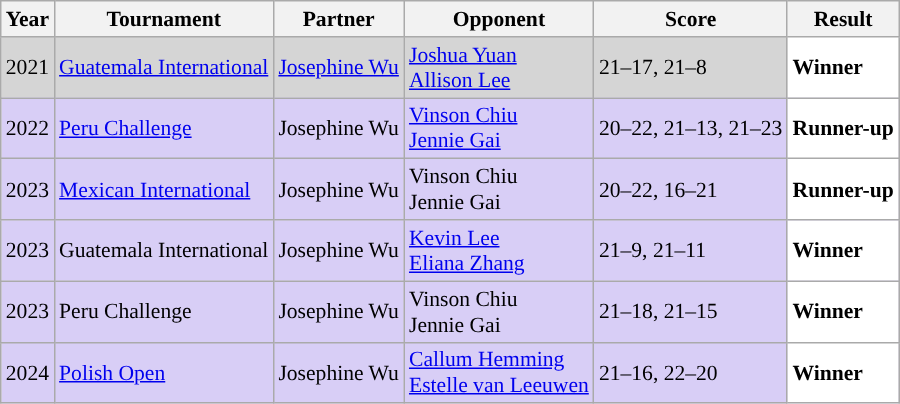<table class="sortable wikitable" style="font-size: 90%;">
<tr>
<th>Year</th>
<th>Tournament</th>
<th>Partner</th>
<th>Opponent</th>
<th>Score</th>
<th>Result</th>
</tr>
<tr style="background:#D5D5D5">
<td align="center">2021</td>
<td align="left"><a href='#'>Guatemala International</a></td>
<td align="left"> <a href='#'>Josephine Wu</a></td>
<td align="left"> <a href='#'>Joshua Yuan</a><br> <a href='#'>Allison Lee</a></td>
<td align="left">21–17, 21–8</td>
<td style="text-align:left; background:white"> <strong>Winner</strong></td>
</tr>
<tr style="background:#D8CEF6">
<td align="center">2022</td>
<td align="left"><a href='#'>Peru Challenge</a></td>
<td align="left"> Josephine Wu</td>
<td align="left"> <a href='#'>Vinson Chiu</a><br> <a href='#'>Jennie Gai</a></td>
<td align="left">20–22, 21–13, 21–23</td>
<td style="text-align:left; background:white"> <strong>Runner-up</strong></td>
</tr>
<tr style="background:#D8CEF6">
<td align="center">2023</td>
<td align="left"><a href='#'>Mexican International</a></td>
<td align="left"> Josephine Wu</td>
<td align="left"> Vinson Chiu<br> Jennie Gai</td>
<td align="left">20–22, 16–21</td>
<td style="text-align:left; background:white"> <strong>Runner-up</strong></td>
</tr>
<tr style="background:#D8CEF6">
<td align="center">2023</td>
<td align="left">Guatemala International</td>
<td align="left"> Josephine Wu</td>
<td align="left"> <a href='#'>Kevin Lee</a><br> <a href='#'>Eliana Zhang</a></td>
<td align="left">21–9, 21–11</td>
<td style="text-align:left; background:white"> <strong>Winner</strong></td>
</tr>
<tr style="background:#D8CEF6">
<td align="center">2023</td>
<td align="left">Peru Challenge</td>
<td align="left"> Josephine Wu</td>
<td align="left"> Vinson Chiu<br> Jennie Gai</td>
<td align="left">21–18, 21–15</td>
<td style="text-align:left; background:white"> <strong>Winner</strong></td>
</tr>
<tr style="background:#D8CEF6">
<td align="center">2024</td>
<td align="left"><a href='#'>Polish Open</a></td>
<td align="left"> Josephine Wu</td>
<td align="left"> <a href='#'>Callum Hemming</a><br> <a href='#'>Estelle van Leeuwen</a></td>
<td align="left">21–16, 22–20</td>
<td style="text-align:left; background:white"> <strong>Winner</strong></td>
</tr>
</table>
